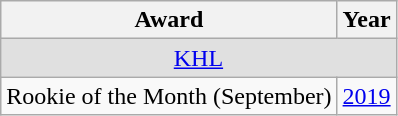<table class="wikitable">
<tr>
<th>Award</th>
<th>Year</th>
</tr>
<tr ALIGN="center" bgcolor="#e0e0e0">
<td colspan="3"><a href='#'>KHL</a></td>
</tr>
<tr>
<td>Rookie of the Month (September)</td>
<td><a href='#'>2019</a></td>
</tr>
</table>
